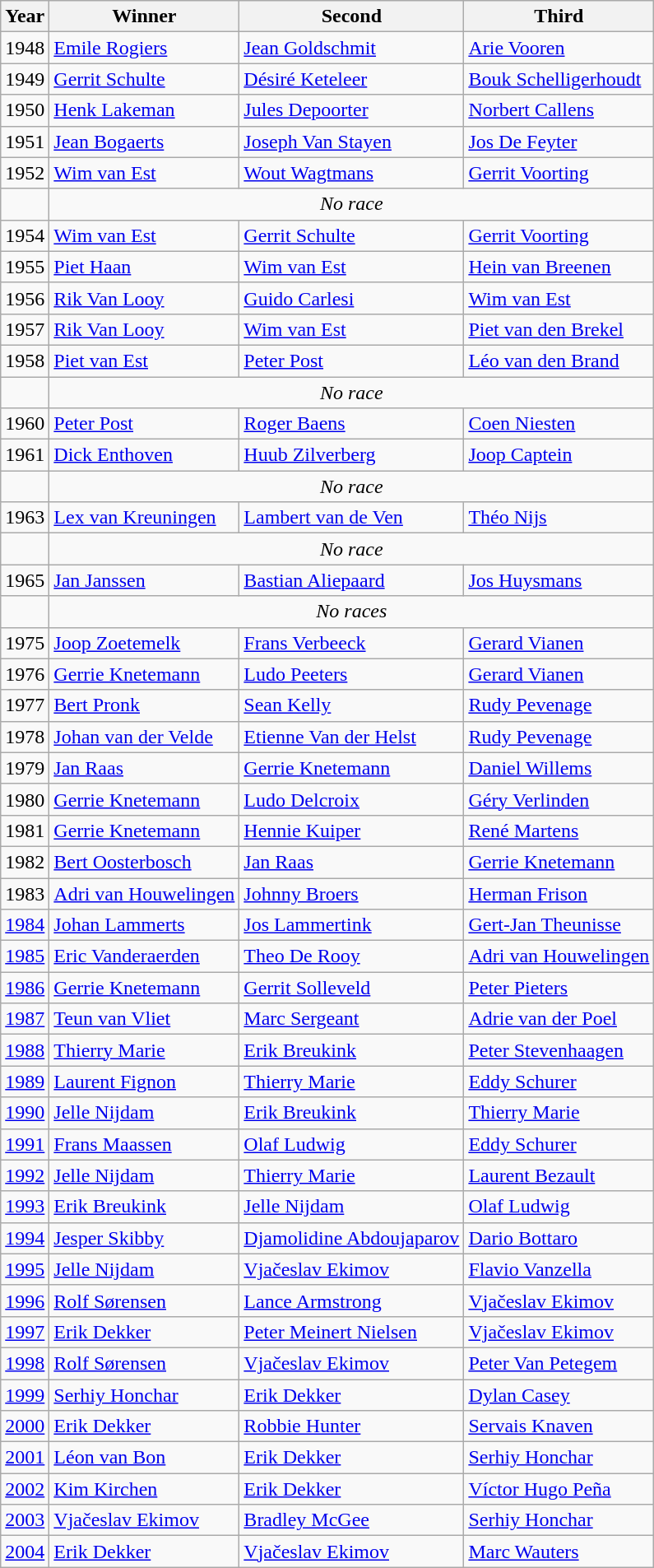<table class="wikitable">
<tr>
<th>Year</th>
<th>Winner</th>
<th>Second</th>
<th>Third</th>
</tr>
<tr>
<td>1948</td>
<td> <a href='#'>Emile Rogiers</a></td>
<td> <a href='#'>Jean Goldschmit</a></td>
<td> <a href='#'>Arie Vooren</a></td>
</tr>
<tr>
<td>1949</td>
<td> <a href='#'>Gerrit Schulte</a></td>
<td> <a href='#'>Désiré Keteleer</a></td>
<td> <a href='#'>Bouk Schelligerhoudt</a></td>
</tr>
<tr>
<td>1950</td>
<td> <a href='#'>Henk Lakeman</a></td>
<td> <a href='#'>Jules Depoorter</a></td>
<td> <a href='#'>Norbert Callens</a></td>
</tr>
<tr>
<td>1951</td>
<td> <a href='#'>Jean Bogaerts</a></td>
<td> <a href='#'>Joseph Van Stayen</a></td>
<td> <a href='#'>Jos De Feyter</a></td>
</tr>
<tr>
<td>1952</td>
<td> <a href='#'>Wim van Est</a></td>
<td> <a href='#'>Wout Wagtmans</a></td>
<td> <a href='#'>Gerrit Voorting</a></td>
</tr>
<tr>
<td></td>
<td colspan="3" align="center"><em>No race</em></td>
</tr>
<tr>
<td>1954</td>
<td> <a href='#'>Wim van Est</a></td>
<td> <a href='#'>Gerrit Schulte</a></td>
<td> <a href='#'>Gerrit Voorting</a></td>
</tr>
<tr>
<td>1955</td>
<td> <a href='#'>Piet Haan</a></td>
<td> <a href='#'>Wim van Est</a></td>
<td> <a href='#'>Hein van Breenen</a></td>
</tr>
<tr>
<td>1956</td>
<td> <a href='#'>Rik Van Looy</a></td>
<td> <a href='#'>Guido Carlesi</a></td>
<td> <a href='#'>Wim van Est</a></td>
</tr>
<tr>
<td>1957</td>
<td> <a href='#'>Rik Van Looy</a></td>
<td> <a href='#'>Wim van Est</a></td>
<td> <a href='#'>Piet van den Brekel</a></td>
</tr>
<tr>
<td>1958</td>
<td> <a href='#'>Piet van Est</a></td>
<td> <a href='#'>Peter Post</a></td>
<td> <a href='#'>Léo van den Brand</a></td>
</tr>
<tr>
<td></td>
<td colspan="3" align="center"><em>No race</em></td>
</tr>
<tr>
<td>1960</td>
<td> <a href='#'>Peter Post</a></td>
<td> <a href='#'>Roger Baens</a></td>
<td> <a href='#'>Coen Niesten</a></td>
</tr>
<tr>
<td>1961</td>
<td> <a href='#'>Dick Enthoven</a></td>
<td> <a href='#'>Huub Zilverberg</a></td>
<td> <a href='#'>Joop Captein</a></td>
</tr>
<tr>
<td></td>
<td colspan="3" align="center"><em>No race</em></td>
</tr>
<tr>
<td>1963</td>
<td> <a href='#'>Lex van Kreuningen</a></td>
<td> <a href='#'>Lambert van de Ven</a></td>
<td> <a href='#'>Théo Nijs</a></td>
</tr>
<tr>
<td></td>
<td colspan="3" align="center"><em>No race</em></td>
</tr>
<tr>
<td>1965</td>
<td> <a href='#'>Jan Janssen</a></td>
<td> <a href='#'>Bastian Aliepaard</a></td>
<td> <a href='#'>Jos Huysmans</a></td>
</tr>
<tr>
<td></td>
<td colspan="3" align="center"><em>No races</em></td>
</tr>
<tr>
<td>1975</td>
<td> <a href='#'>Joop Zoetemelk</a></td>
<td> <a href='#'>Frans Verbeeck</a></td>
<td> <a href='#'>Gerard Vianen</a></td>
</tr>
<tr>
<td>1976</td>
<td> <a href='#'>Gerrie Knetemann</a></td>
<td> <a href='#'>Ludo Peeters</a></td>
<td> <a href='#'>Gerard Vianen</a></td>
</tr>
<tr>
<td>1977</td>
<td> <a href='#'>Bert Pronk</a></td>
<td> <a href='#'>Sean Kelly</a></td>
<td> <a href='#'>Rudy Pevenage</a></td>
</tr>
<tr>
<td>1978</td>
<td> <a href='#'>Johan van der Velde</a></td>
<td> <a href='#'>Etienne Van der Helst</a></td>
<td> <a href='#'>Rudy Pevenage</a></td>
</tr>
<tr>
<td>1979</td>
<td> <a href='#'>Jan Raas</a></td>
<td> <a href='#'>Gerrie Knetemann</a></td>
<td> <a href='#'>Daniel Willems</a></td>
</tr>
<tr>
<td>1980</td>
<td> <a href='#'>Gerrie Knetemann</a></td>
<td> <a href='#'>Ludo Delcroix</a></td>
<td> <a href='#'>Géry Verlinden</a></td>
</tr>
<tr>
<td>1981</td>
<td> <a href='#'>Gerrie Knetemann</a></td>
<td> <a href='#'>Hennie Kuiper</a></td>
<td> <a href='#'>René Martens</a></td>
</tr>
<tr>
<td>1982</td>
<td> <a href='#'>Bert Oosterbosch</a></td>
<td> <a href='#'>Jan Raas</a></td>
<td> <a href='#'>Gerrie Knetemann</a></td>
</tr>
<tr>
<td>1983</td>
<td> <a href='#'>Adri van Houwelingen</a></td>
<td> <a href='#'>Johnny Broers</a></td>
<td> <a href='#'>Herman Frison</a></td>
</tr>
<tr>
<td><a href='#'>1984</a></td>
<td> <a href='#'>Johan Lammerts</a></td>
<td> <a href='#'>Jos Lammertink</a></td>
<td> <a href='#'>Gert-Jan Theunisse</a></td>
</tr>
<tr>
<td><a href='#'>1985</a></td>
<td> <a href='#'>Eric Vanderaerden</a></td>
<td> <a href='#'>Theo De Rooy</a></td>
<td> <a href='#'>Adri van Houwelingen</a></td>
</tr>
<tr>
<td><a href='#'>1986</a></td>
<td> <a href='#'>Gerrie Knetemann</a></td>
<td> <a href='#'>Gerrit Solleveld</a></td>
<td> <a href='#'>Peter Pieters</a></td>
</tr>
<tr>
<td><a href='#'>1987</a></td>
<td> <a href='#'>Teun van Vliet</a></td>
<td> <a href='#'>Marc Sergeant</a></td>
<td> <a href='#'>Adrie van der Poel</a></td>
</tr>
<tr>
<td><a href='#'>1988</a></td>
<td> <a href='#'>Thierry Marie</a></td>
<td> <a href='#'>Erik Breukink</a></td>
<td> <a href='#'>Peter Stevenhaagen</a></td>
</tr>
<tr>
<td><a href='#'>1989</a></td>
<td> <a href='#'>Laurent Fignon</a></td>
<td> <a href='#'>Thierry Marie</a></td>
<td> <a href='#'>Eddy Schurer</a></td>
</tr>
<tr>
<td><a href='#'>1990</a></td>
<td> <a href='#'>Jelle Nijdam</a></td>
<td> <a href='#'>Erik Breukink</a></td>
<td> <a href='#'>Thierry Marie</a></td>
</tr>
<tr>
<td><a href='#'>1991</a></td>
<td> <a href='#'>Frans Maassen</a></td>
<td> <a href='#'>Olaf Ludwig</a></td>
<td> <a href='#'>Eddy Schurer</a></td>
</tr>
<tr>
<td><a href='#'>1992</a></td>
<td> <a href='#'>Jelle Nijdam</a></td>
<td> <a href='#'>Thierry Marie</a></td>
<td> <a href='#'>Laurent Bezault</a></td>
</tr>
<tr>
<td><a href='#'>1993</a></td>
<td> <a href='#'>Erik Breukink</a></td>
<td> <a href='#'>Jelle Nijdam</a></td>
<td> <a href='#'>Olaf Ludwig</a></td>
</tr>
<tr>
<td><a href='#'>1994</a></td>
<td> <a href='#'>Jesper Skibby</a></td>
<td> <a href='#'>Djamolidine Abdoujaparov</a></td>
<td> <a href='#'>Dario Bottaro</a></td>
</tr>
<tr>
<td><a href='#'>1995</a></td>
<td> <a href='#'>Jelle Nijdam</a></td>
<td> <a href='#'>Vjačeslav Ekimov</a></td>
<td> <a href='#'>Flavio Vanzella</a></td>
</tr>
<tr>
<td><a href='#'>1996</a></td>
<td> <a href='#'>Rolf Sørensen</a></td>
<td> <a href='#'>Lance Armstrong</a></td>
<td> <a href='#'>Vjačeslav Ekimov</a></td>
</tr>
<tr>
<td><a href='#'>1997</a></td>
<td> <a href='#'>Erik Dekker</a></td>
<td> <a href='#'>Peter Meinert Nielsen</a></td>
<td> <a href='#'>Vjačeslav Ekimov</a></td>
</tr>
<tr>
<td><a href='#'>1998</a></td>
<td> <a href='#'>Rolf Sørensen</a></td>
<td> <a href='#'>Vjačeslav Ekimov</a></td>
<td> <a href='#'>Peter Van Petegem</a></td>
</tr>
<tr>
<td><a href='#'>1999</a></td>
<td> <a href='#'>Serhiy Honchar</a></td>
<td> <a href='#'>Erik Dekker</a></td>
<td> <a href='#'>Dylan Casey</a></td>
</tr>
<tr>
<td><a href='#'>2000</a></td>
<td> <a href='#'>Erik Dekker</a></td>
<td> <a href='#'>Robbie Hunter</a></td>
<td> <a href='#'>Servais Knaven</a></td>
</tr>
<tr>
<td><a href='#'>2001</a></td>
<td> <a href='#'>Léon van Bon</a></td>
<td> <a href='#'>Erik Dekker</a></td>
<td> <a href='#'>Serhiy Honchar</a></td>
</tr>
<tr>
<td><a href='#'>2002</a></td>
<td> <a href='#'>Kim Kirchen</a></td>
<td> <a href='#'>Erik Dekker</a></td>
<td> <a href='#'>Víctor Hugo Peña</a></td>
</tr>
<tr>
<td><a href='#'>2003</a></td>
<td> <a href='#'>Vjačeslav Ekimov</a></td>
<td> <a href='#'>Bradley McGee</a></td>
<td> <a href='#'>Serhiy Honchar</a></td>
</tr>
<tr>
<td><a href='#'>2004</a></td>
<td> <a href='#'>Erik Dekker</a></td>
<td> <a href='#'>Vjačeslav Ekimov</a></td>
<td> <a href='#'>Marc Wauters</a></td>
</tr>
</table>
